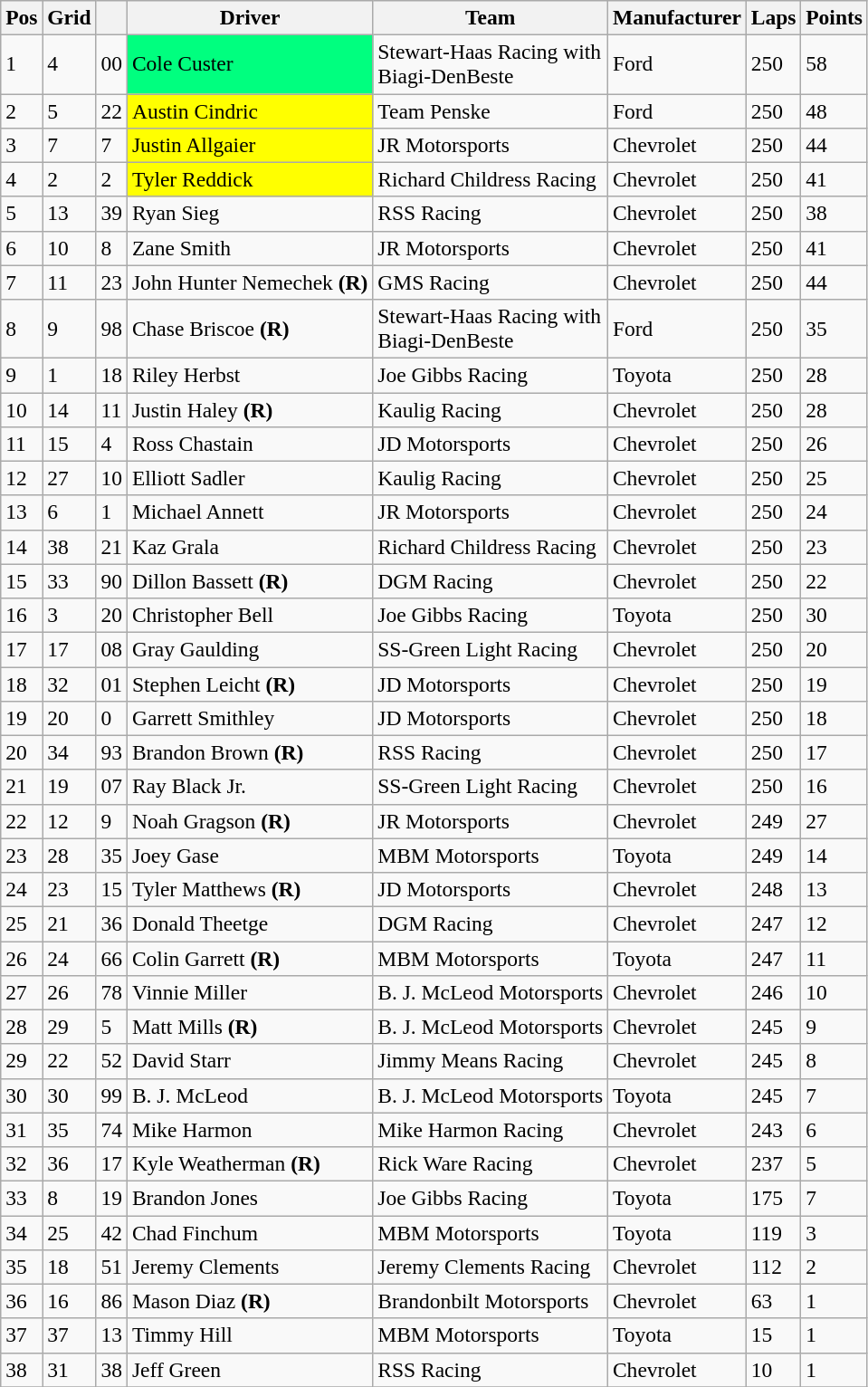<table class="wikitable" style="font-size:98%">
<tr>
<th>Pos</th>
<th>Grid</th>
<th></th>
<th>Driver</th>
<th>Team</th>
<th>Manufacturer</th>
<th>Laps</th>
<th>Points</th>
</tr>
<tr>
<td>1</td>
<td>4</td>
<td>00</td>
<td style="text-align:left;background:#00FF7F">Cole Custer</td>
<td>Stewart-Haas Racing with<br>Biagi-DenBeste</td>
<td>Ford</td>
<td>250</td>
<td>58</td>
</tr>
<tr>
<td>2</td>
<td>5</td>
<td>22</td>
<td style="text-align:left;background:#FFFF00">Austin Cindric</td>
<td>Team Penske</td>
<td>Ford</td>
<td>250</td>
<td>48</td>
</tr>
<tr>
<td>3</td>
<td>7</td>
<td>7</td>
<td style="text-align:left;background:#FFFF00">Justin Allgaier</td>
<td>JR Motorsports</td>
<td>Chevrolet</td>
<td>250</td>
<td>44</td>
</tr>
<tr>
<td>4</td>
<td>2</td>
<td>2</td>
<td style="text-align:left;background:#FFFF00">Tyler Reddick</td>
<td>Richard Childress Racing</td>
<td>Chevrolet</td>
<td>250</td>
<td>41</td>
</tr>
<tr>
<td>5</td>
<td>13</td>
<td>39</td>
<td>Ryan Sieg</td>
<td>RSS Racing</td>
<td>Chevrolet</td>
<td>250</td>
<td>38</td>
</tr>
<tr>
<td>6</td>
<td>10</td>
<td>8</td>
<td>Zane Smith</td>
<td>JR Motorsports</td>
<td>Chevrolet</td>
<td>250</td>
<td>41</td>
</tr>
<tr>
<td>7</td>
<td>11</td>
<td>23</td>
<td>John Hunter Nemechek <strong>(R)</strong></td>
<td>GMS Racing</td>
<td>Chevrolet</td>
<td>250</td>
<td>44</td>
</tr>
<tr>
<td>8</td>
<td>9</td>
<td>98</td>
<td>Chase Briscoe <strong>(R)</strong></td>
<td>Stewart-Haas Racing with<br>Biagi-DenBeste</td>
<td>Ford</td>
<td>250</td>
<td>35</td>
</tr>
<tr>
<td>9</td>
<td>1</td>
<td>18</td>
<td>Riley Herbst</td>
<td>Joe Gibbs Racing</td>
<td>Toyota</td>
<td>250</td>
<td>28</td>
</tr>
<tr>
<td>10</td>
<td>14</td>
<td>11</td>
<td>Justin Haley <strong>(R)</strong></td>
<td>Kaulig Racing</td>
<td>Chevrolet</td>
<td>250</td>
<td>28</td>
</tr>
<tr>
<td>11</td>
<td>15</td>
<td>4</td>
<td>Ross Chastain</td>
<td>JD Motorsports</td>
<td>Chevrolet</td>
<td>250</td>
<td>26</td>
</tr>
<tr>
<td>12</td>
<td>27</td>
<td>10</td>
<td>Elliott Sadler</td>
<td>Kaulig Racing</td>
<td>Chevrolet</td>
<td>250</td>
<td>25</td>
</tr>
<tr>
<td>13</td>
<td>6</td>
<td>1</td>
<td>Michael Annett</td>
<td>JR Motorsports</td>
<td>Chevrolet</td>
<td>250</td>
<td>24</td>
</tr>
<tr>
<td>14</td>
<td>38</td>
<td>21</td>
<td>Kaz Grala</td>
<td>Richard Childress Racing</td>
<td>Chevrolet</td>
<td>250</td>
<td>23</td>
</tr>
<tr>
<td>15</td>
<td>33</td>
<td>90</td>
<td>Dillon Bassett <strong>(R)</strong></td>
<td>DGM Racing</td>
<td>Chevrolet</td>
<td>250</td>
<td>22</td>
</tr>
<tr>
<td>16</td>
<td>3</td>
<td>20</td>
<td>Christopher Bell</td>
<td>Joe Gibbs Racing</td>
<td>Toyota</td>
<td>250</td>
<td>30</td>
</tr>
<tr>
<td>17</td>
<td>17</td>
<td>08</td>
<td>Gray Gaulding</td>
<td>SS-Green Light Racing</td>
<td>Chevrolet</td>
<td>250</td>
<td>20</td>
</tr>
<tr>
<td>18</td>
<td>32</td>
<td>01</td>
<td>Stephen Leicht <strong>(R)</strong></td>
<td>JD Motorsports</td>
<td>Chevrolet</td>
<td>250</td>
<td>19</td>
</tr>
<tr>
<td>19</td>
<td>20</td>
<td>0</td>
<td>Garrett Smithley</td>
<td>JD Motorsports</td>
<td>Chevrolet</td>
<td>250</td>
<td>18</td>
</tr>
<tr>
<td>20</td>
<td>34</td>
<td>93</td>
<td>Brandon Brown <strong>(R)</strong></td>
<td>RSS Racing</td>
<td>Chevrolet</td>
<td>250</td>
<td>17</td>
</tr>
<tr>
<td>21</td>
<td>19</td>
<td>07</td>
<td>Ray Black Jr.</td>
<td>SS-Green Light Racing</td>
<td>Chevrolet</td>
<td>250</td>
<td>16</td>
</tr>
<tr>
<td>22</td>
<td>12</td>
<td>9</td>
<td>Noah Gragson <strong>(R)</strong></td>
<td>JR Motorsports</td>
<td>Chevrolet</td>
<td>249</td>
<td>27</td>
</tr>
<tr>
<td>23</td>
<td>28</td>
<td>35</td>
<td>Joey Gase</td>
<td>MBM Motorsports</td>
<td>Toyota</td>
<td>249</td>
<td>14</td>
</tr>
<tr>
<td>24</td>
<td>23</td>
<td>15</td>
<td>Tyler Matthews <strong>(R)</strong></td>
<td>JD Motorsports</td>
<td>Chevrolet</td>
<td>248</td>
<td>13</td>
</tr>
<tr>
<td>25</td>
<td>21</td>
<td>36</td>
<td>Donald Theetge</td>
<td>DGM Racing</td>
<td>Chevrolet</td>
<td>247</td>
<td>12</td>
</tr>
<tr>
<td>26</td>
<td>24</td>
<td>66</td>
<td>Colin Garrett <strong>(R)</strong></td>
<td>MBM Motorsports</td>
<td>Toyota</td>
<td>247</td>
<td>11</td>
</tr>
<tr>
<td>27</td>
<td>26</td>
<td>78</td>
<td>Vinnie Miller</td>
<td>B. J. McLeod Motorsports</td>
<td>Chevrolet</td>
<td>246</td>
<td>10</td>
</tr>
<tr>
<td>28</td>
<td>29</td>
<td>5</td>
<td>Matt Mills <strong>(R)</strong></td>
<td>B. J. McLeod Motorsports</td>
<td>Chevrolet</td>
<td>245</td>
<td>9</td>
</tr>
<tr>
<td>29</td>
<td>22</td>
<td>52</td>
<td>David Starr</td>
<td>Jimmy Means Racing</td>
<td>Chevrolet</td>
<td>245</td>
<td>8</td>
</tr>
<tr>
<td>30</td>
<td>30</td>
<td>99</td>
<td>B. J. McLeod</td>
<td>B. J. McLeod Motorsports</td>
<td>Toyota</td>
<td>245</td>
<td>7</td>
</tr>
<tr>
<td>31</td>
<td>35</td>
<td>74</td>
<td>Mike Harmon</td>
<td>Mike Harmon Racing</td>
<td>Chevrolet</td>
<td>243</td>
<td>6</td>
</tr>
<tr>
<td>32</td>
<td>36</td>
<td>17</td>
<td>Kyle Weatherman <strong>(R)</strong></td>
<td>Rick Ware Racing</td>
<td>Chevrolet</td>
<td>237</td>
<td>5</td>
</tr>
<tr>
<td>33</td>
<td>8</td>
<td>19</td>
<td>Brandon Jones</td>
<td>Joe Gibbs Racing</td>
<td>Toyota</td>
<td>175</td>
<td>7</td>
</tr>
<tr>
<td>34</td>
<td>25</td>
<td>42</td>
<td>Chad Finchum</td>
<td>MBM Motorsports</td>
<td>Toyota</td>
<td>119</td>
<td>3</td>
</tr>
<tr>
<td>35</td>
<td>18</td>
<td>51</td>
<td>Jeremy Clements</td>
<td>Jeremy Clements Racing</td>
<td>Chevrolet</td>
<td>112</td>
<td>2</td>
</tr>
<tr>
<td>36</td>
<td>16</td>
<td>86</td>
<td>Mason Diaz <strong>(R)</strong></td>
<td>Brandonbilt Motorsports</td>
<td>Chevrolet</td>
<td>63</td>
<td>1</td>
</tr>
<tr>
<td>37</td>
<td>37</td>
<td>13</td>
<td>Timmy Hill</td>
<td>MBM Motorsports</td>
<td>Toyota</td>
<td>15</td>
<td>1</td>
</tr>
<tr>
<td>38</td>
<td>31</td>
<td>38</td>
<td>Jeff Green</td>
<td>RSS Racing</td>
<td>Chevrolet</td>
<td>10</td>
<td>1</td>
</tr>
<tr>
</tr>
</table>
